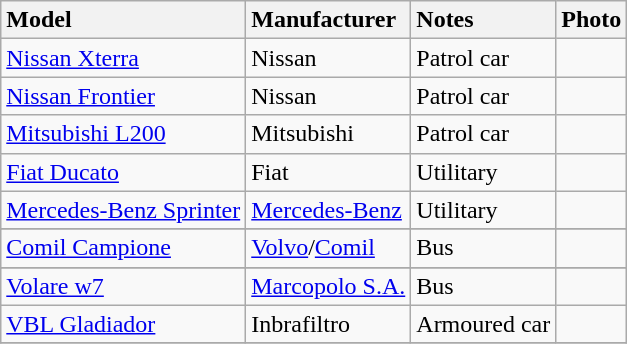<table class="wikitable">
<tr>
<th style="text-align: left;">Model</th>
<th style="text-align: left;">Manufacturer</th>
<th style="text-align: left;">Notes</th>
<th style="text-align: left;">Photo</th>
</tr>
<tr>
<td><a href='#'>Nissan Xterra</a></td>
<td>Nissan</td>
<td>Patrol car</td>
<td></td>
</tr>
<tr>
<td><a href='#'>Nissan Frontier</a></td>
<td>Nissan</td>
<td>Patrol car</td>
<td></td>
</tr>
<tr>
<td><a href='#'>Mitsubishi L200</a></td>
<td>Mitsubishi</td>
<td>Patrol car</td>
<td></td>
</tr>
<tr>
<td><a href='#'>Fiat Ducato</a></td>
<td>Fiat</td>
<td>Utilitary</td>
<td></td>
</tr>
<tr>
<td><a href='#'>Mercedes-Benz Sprinter</a></td>
<td><a href='#'>Mercedes-Benz</a></td>
<td>Utilitary</td>
<td></td>
</tr>
<tr>
</tr>
<tr>
<td><a href='#'>Comil Campione</a></td>
<td><a href='#'>Volvo</a>/<a href='#'>Comil</a></td>
<td>Bus</td>
<td></td>
</tr>
<tr>
</tr>
<tr>
<td><a href='#'>Volare w7</a></td>
<td><a href='#'>Marcopolo S.A.</a></td>
<td>Bus</td>
<td></td>
</tr>
<tr>
<td><a href='#'>VBL Gladiador</a></td>
<td>Inbrafiltro</td>
<td>Armoured car</td>
<td></td>
</tr>
<tr>
</tr>
</table>
